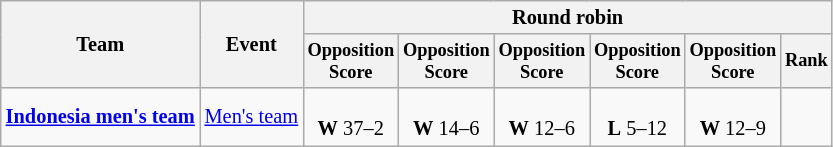<table class="wikitable" style="font-size:85%">
<tr>
<th rowspan=2>Team</th>
<th rowspan=2>Event</th>
<th colspan=6>Round robin</th>
</tr>
<tr style="font-size:90%">
<th>Opposition<br>Score</th>
<th>Opposition<br>Score</th>
<th>Opposition<br>Score</th>
<th>Opposition<br>Score</th>
<th>Opposition<br>Score</th>
<th>Rank</th>
</tr>
<tr align=center>
<td align=left><strong><a href='#'>Indonesia men's team</a></strong></td>
<td align=left><a href='#'>Men's team</a></td>
<td><br><strong>W</strong> 37–2</td>
<td><br><strong>W</strong> 14–6</td>
<td><br><strong>W</strong> 12–6</td>
<td><br><strong>L</strong> 5–12</td>
<td><br><strong>W</strong> 12–9</td>
<td></td>
</tr>
</table>
